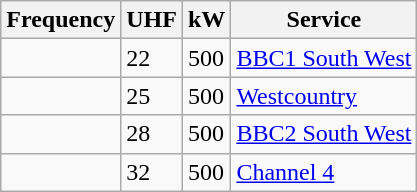<table class="wikitable sortable">
<tr>
<th>Frequency</th>
<th>UHF</th>
<th>kW</th>
<th>Service</th>
</tr>
<tr>
<td></td>
<td>22</td>
<td>500</td>
<td><a href='#'>BBC1 South West</a></td>
</tr>
<tr>
<td></td>
<td>25</td>
<td>500</td>
<td><a href='#'>Westcountry</a></td>
</tr>
<tr>
<td></td>
<td>28</td>
<td>500</td>
<td><a href='#'>BBC2 South West</a></td>
</tr>
<tr>
<td></td>
<td>32</td>
<td>500</td>
<td><a href='#'>Channel 4</a></td>
</tr>
</table>
